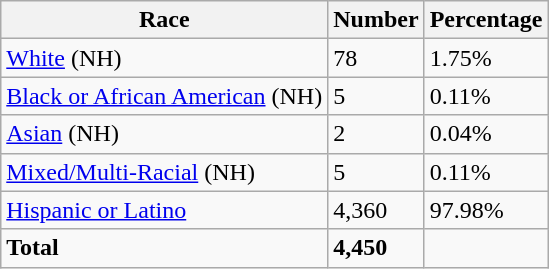<table class="wikitable">
<tr>
<th>Race</th>
<th>Number</th>
<th>Percentage</th>
</tr>
<tr>
<td><a href='#'>White</a> (NH)</td>
<td>78</td>
<td>1.75%</td>
</tr>
<tr>
<td><a href='#'>Black or African American</a> (NH)</td>
<td>5</td>
<td>0.11%</td>
</tr>
<tr>
<td><a href='#'>Asian</a> (NH)</td>
<td>2</td>
<td>0.04%</td>
</tr>
<tr>
<td><a href='#'>Mixed/Multi-Racial</a> (NH)</td>
<td>5</td>
<td>0.11%</td>
</tr>
<tr>
<td><a href='#'>Hispanic or Latino</a></td>
<td>4,360</td>
<td>97.98%</td>
</tr>
<tr>
<td><strong>Total</strong></td>
<td><strong>4,450</strong></td>
<td></td>
</tr>
</table>
